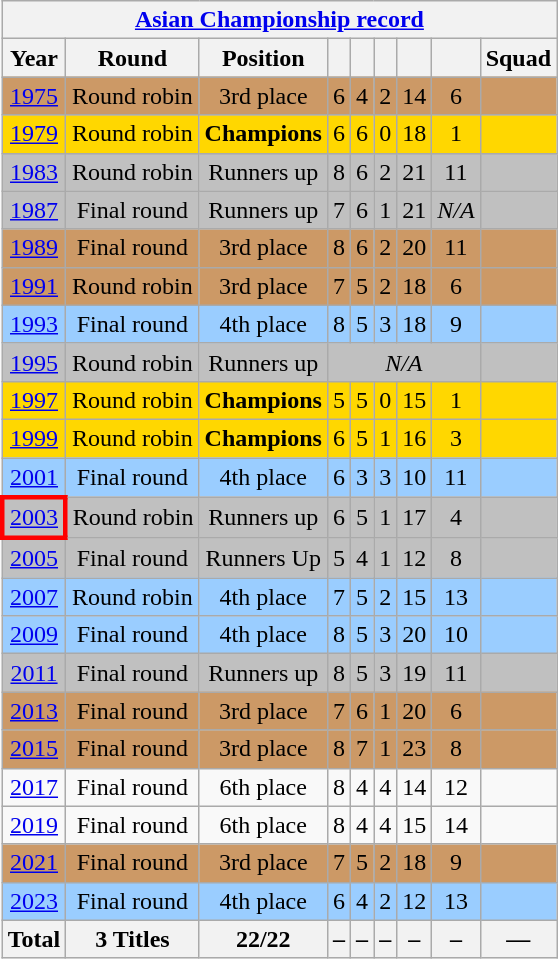<table class="wikitable" style="text-align:center">
<tr>
<th colspan=9><a href='#'>Asian Championship record</a></th>
</tr>
<tr>
<th>Year</th>
<th>Round</th>
<th>Position</th>
<th></th>
<th></th>
<th></th>
<th></th>
<th></th>
<th>Squad</th>
</tr>
<tr bgcolor=#cc9966>
<td> <a href='#'>1975</a></td>
<td>Round robin</td>
<td> 3rd place</td>
<td>6</td>
<td>4</td>
<td>2</td>
<td>14</td>
<td>6</td>
<td></td>
</tr>
<tr bgcolor=gold>
<td> <a href='#'>1979</a></td>
<td>Round robin</td>
<td> <strong>Champions</strong></td>
<td>6</td>
<td>6</td>
<td>0</td>
<td>18</td>
<td>1</td>
<td></td>
</tr>
<tr bgcolor=silver>
<td> <a href='#'>1983</a></td>
<td>Round robin</td>
<td> Runners up</td>
<td>8</td>
<td>6</td>
<td>2</td>
<td>21</td>
<td>11</td>
<td></td>
</tr>
<tr bgcolor=silver>
<td> <a href='#'>1987</a></td>
<td>Final round</td>
<td> Runners up</td>
<td>7</td>
<td>6</td>
<td>1</td>
<td>21</td>
<td><em>N/A</em></td>
<td></td>
</tr>
<tr bgcolor=#cc9966>
<td> <a href='#'>1989</a></td>
<td>Final round</td>
<td> 3rd place</td>
<td>8</td>
<td>6</td>
<td>2</td>
<td>20</td>
<td>11</td>
<td></td>
</tr>
<tr bgcolor=#cc9966>
<td> <a href='#'>1991</a></td>
<td>Round robin</td>
<td> 3rd place</td>
<td>7</td>
<td>5</td>
<td>2</td>
<td>18</td>
<td>6</td>
<td></td>
</tr>
<tr bgcolor=#9acdff>
<td> <a href='#'>1993</a></td>
<td>Final round</td>
<td>4th place</td>
<td>8</td>
<td>5</td>
<td>3</td>
<td>18</td>
<td>9</td>
<td></td>
</tr>
<tr bgcolor=silver>
<td> <a href='#'>1995</a></td>
<td>Round robin</td>
<td> Runners up</td>
<td colspan=5><em>N/A</em></td>
<td></td>
</tr>
<tr bgcolor=gold>
<td> <a href='#'>1997</a></td>
<td>Round robin</td>
<td> <strong>Champions</strong></td>
<td>5</td>
<td>5</td>
<td>0</td>
<td>15</td>
<td>1</td>
<td></td>
</tr>
<tr bgcolor=gold>
<td> <a href='#'>1999</a></td>
<td>Round robin</td>
<td> <strong>Champions</strong></td>
<td>6</td>
<td>5</td>
<td>1</td>
<td>16</td>
<td>3</td>
<td></td>
</tr>
<tr bgcolor=#9acdff>
<td> <a href='#'>2001</a></td>
<td>Final round</td>
<td>4th place</td>
<td>6</td>
<td>3</td>
<td>3</td>
<td>10</td>
<td>11</td>
<td></td>
</tr>
<tr bgcolor=silver>
<td style="border:3px solid red"> <a href='#'>2003</a></td>
<td>Round robin</td>
<td> Runners up</td>
<td>6</td>
<td>5</td>
<td>1</td>
<td>17</td>
<td>4</td>
<td></td>
</tr>
<tr bgcolor=silver>
<td> <a href='#'>2005</a></td>
<td>Final round</td>
<td> Runners Up</td>
<td>5</td>
<td>4</td>
<td>1</td>
<td>12</td>
<td>8</td>
<td></td>
</tr>
<tr bgcolor=#9acdff>
<td> <a href='#'>2007</a></td>
<td>Round robin</td>
<td>4th place</td>
<td>7</td>
<td>5</td>
<td>2</td>
<td>15</td>
<td>13</td>
<td></td>
</tr>
<tr bgcolor=#9acdff>
<td> <a href='#'>2009</a></td>
<td>Final round</td>
<td>4th place</td>
<td>8</td>
<td>5</td>
<td>3</td>
<td>20</td>
<td>10</td>
<td></td>
</tr>
<tr bgcolor=silver>
<td> <a href='#'>2011</a></td>
<td>Final round</td>
<td> Runners up</td>
<td>8</td>
<td>5</td>
<td>3</td>
<td>19</td>
<td>11</td>
<td></td>
</tr>
<tr bgcolor=#cc9966>
<td> <a href='#'>2013</a></td>
<td>Final round</td>
<td> 3rd place</td>
<td>7</td>
<td>6</td>
<td>1</td>
<td>20</td>
<td>6</td>
<td></td>
</tr>
<tr bgcolor=#cc9966>
<td> <a href='#'>2015</a></td>
<td>Final round</td>
<td> 3rd place</td>
<td>8</td>
<td>7</td>
<td>1</td>
<td>23</td>
<td>8</td>
<td></td>
</tr>
<tr>
<td> <a href='#'>2017</a></td>
<td>Final round</td>
<td>6th place</td>
<td>8</td>
<td>4</td>
<td>4</td>
<td>14</td>
<td>12</td>
<td></td>
</tr>
<tr>
<td> <a href='#'>2019</a></td>
<td>Final round</td>
<td>6th place</td>
<td>8</td>
<td>4</td>
<td>4</td>
<td>15</td>
<td>14</td>
<td></td>
</tr>
<tr bgcolor=#cc9966>
<td> <a href='#'>2021</a></td>
<td>Final round</td>
<td> 3rd place</td>
<td>7</td>
<td>5</td>
<td>2</td>
<td>18</td>
<td>9</td>
<td></td>
</tr>
<tr bgcolor=#9acdff>
<td> <a href='#'>2023</a></td>
<td>Final round</td>
<td>4th place</td>
<td>6</td>
<td>4</td>
<td>2</td>
<td>12</td>
<td>13</td>
<td></td>
</tr>
<tr>
<th>Total</th>
<th>3 Titles</th>
<th>22/22</th>
<th>–</th>
<th>–</th>
<th>–</th>
<th>–</th>
<th>–</th>
<th>—</th>
</tr>
</table>
